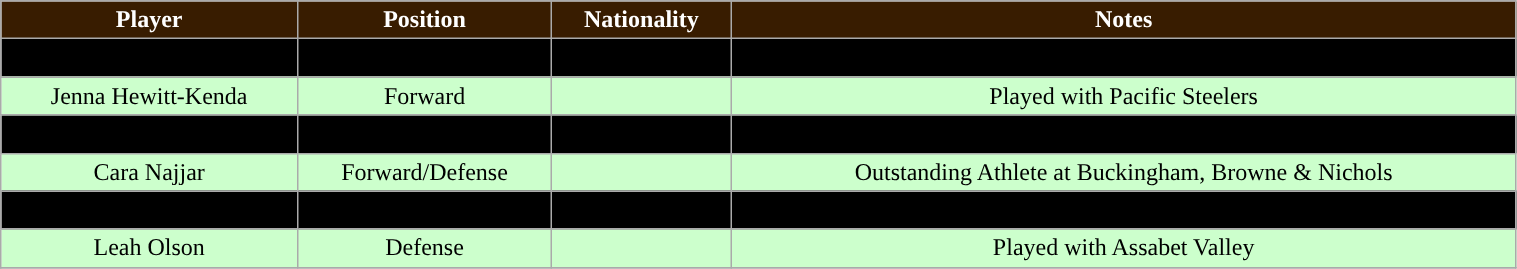<table class="wikitable" width="80%">
<tr align="center" style=" background:#381C00; color:white;">
<td><strong>Player</strong></td>
<td><strong>Position</strong></td>
<td><strong>Nationality</strong></td>
<td><strong>Notes</strong><br></td>
</tr>
<tr align="center" bgcolor=" ">
<td>Bridget Carey</td>
<td>Forward</td>
<td></td>
<td>Skated for Bay State Breakers</td>
</tr>
<tr align="center" bgcolor="#ccffcc">
<td>Jenna Hewitt-Kenda</td>
<td>Forward</td>
<td></td>
<td>Played with Pacific Steelers</td>
</tr>
<tr align="center" bgcolor=" ">
<td>Katie Lynch</td>
<td>Forward</td>
<td></td>
<td>Attended Benilde-St. Margaret's School</td>
</tr>
<tr align="center" bgcolor="#ccffcc">
<td>Cara Najjar</td>
<td>Forward/Defense</td>
<td></td>
<td>Outstanding Athlete at Buckingham, Browne & Nichols</td>
</tr>
<tr align="center" bgcolor=" ">
<td>Abby Niewchas</td>
<td>Defense</td>
<td></td>
<td>Attended Edge School</td>
</tr>
<tr align="center" bgcolor="#ccffcc">
<td>Leah Olson</td>
<td>Defense</td>
<td></td>
<td>Played with Assabet Valley</td>
</tr>
<tr align="center" bgcolor=" ">
</tr>
</table>
